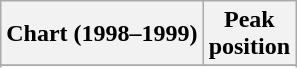<table class="wikitable sortable">
<tr>
<th align="left">Chart (1998–1999)</th>
<th align="center">Peak<br>position</th>
</tr>
<tr>
</tr>
<tr>
</tr>
<tr>
</tr>
</table>
